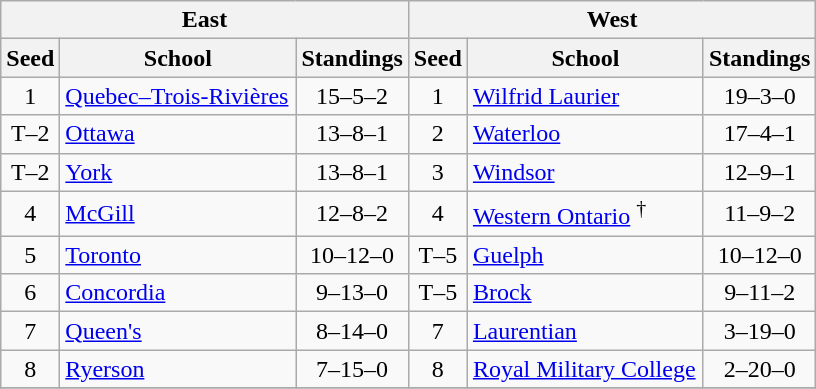<table class="wikitable">
<tr>
<th colspan=3>East</th>
<th colspan=3>West</th>
</tr>
<tr>
<th>Seed</th>
<th style="width:150px">School</th>
<th>Standings</th>
<th>Seed</th>
<th style="width:150px">School</th>
<th>Standings</th>
</tr>
<tr>
<td align=center>1</td>
<td><a href='#'>Quebec–Trois-Rivières</a></td>
<td align=center>15–5–2</td>
<td align=center>1</td>
<td><a href='#'>Wilfrid Laurier</a></td>
<td align=center>19–3–0</td>
</tr>
<tr>
<td align=center>T–2</td>
<td><a href='#'>Ottawa</a></td>
<td align=center>13–8–1</td>
<td align=center>2</td>
<td><a href='#'>Waterloo</a></td>
<td align=center>17–4–1</td>
</tr>
<tr>
<td align=center>T–2</td>
<td><a href='#'>York</a></td>
<td align=center>13–8–1</td>
<td align=center>3</td>
<td><a href='#'>Windsor</a></td>
<td align=center>12–9–1</td>
</tr>
<tr>
<td align=center>4</td>
<td><a href='#'>McGill</a></td>
<td align=center>12–8–2</td>
<td align=center>4</td>
<td><a href='#'>Western Ontario</a> <sup>†</sup></td>
<td align=center>11–9–2</td>
</tr>
<tr>
<td align=center>5</td>
<td><a href='#'>Toronto</a></td>
<td align=center>10–12–0</td>
<td align=center>T–5</td>
<td><a href='#'>Guelph</a></td>
<td align=center>10–12–0</td>
</tr>
<tr>
<td align=center>6</td>
<td><a href='#'>Concordia</a></td>
<td align=center>9–13–0</td>
<td align=center>T–5</td>
<td><a href='#'>Brock</a></td>
<td align=center>9–11–2</td>
</tr>
<tr>
<td align=center>7</td>
<td><a href='#'>Queen's</a></td>
<td align=center>8–14–0</td>
<td align=center>7</td>
<td><a href='#'>Laurentian</a></td>
<td align=center>3–19–0</td>
</tr>
<tr>
<td align=center>8</td>
<td><a href='#'>Ryerson</a></td>
<td align=center>7–15–0</td>
<td align=center>8</td>
<td><a href='#'>Royal Military College</a></td>
<td align=center>2–20–0</td>
</tr>
<tr>
</tr>
</table>
